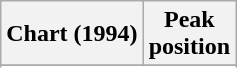<table class="wikitable sortable plainrowheaders" style="text-align:center">
<tr>
<th scope="col">Chart (1994)</th>
<th scope="col">Peak<br> position</th>
</tr>
<tr>
</tr>
<tr>
</tr>
</table>
